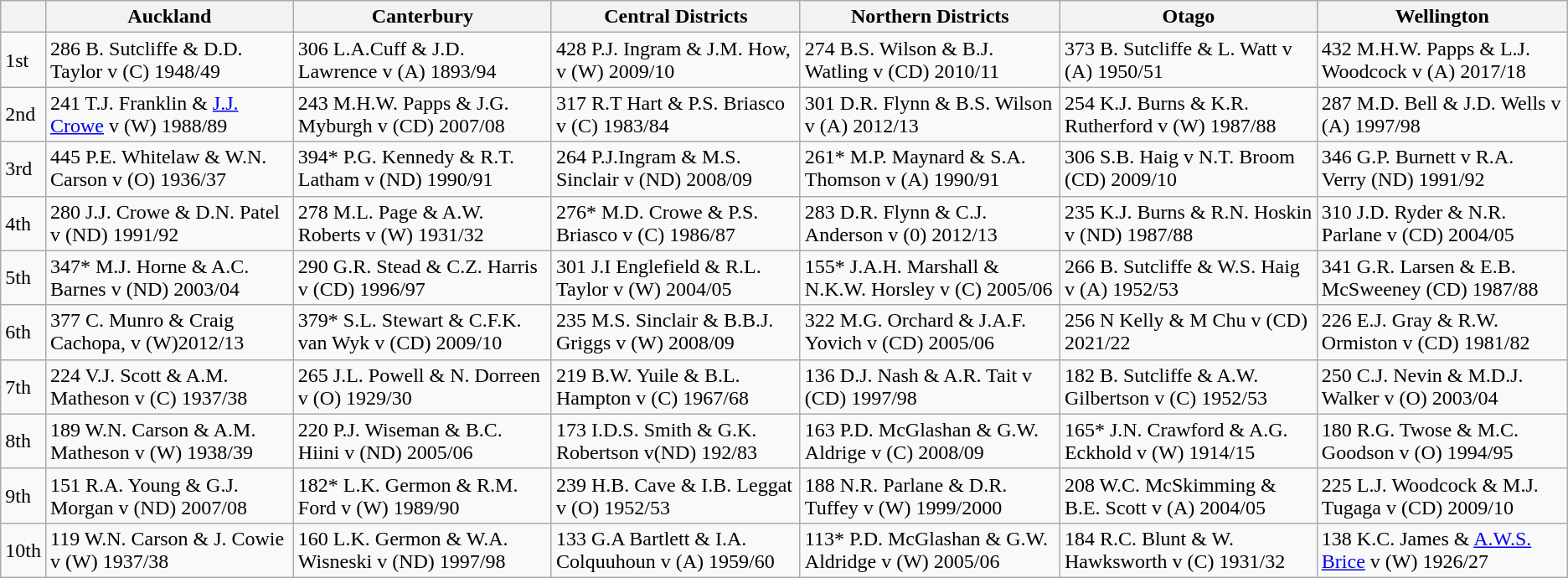<table class="wikitable">
<tr>
<th></th>
<th>Auckland</th>
<th>Canterbury</th>
<th>Central Districts</th>
<th>Northern Districts</th>
<th>Otago</th>
<th>Wellington</th>
</tr>
<tr>
<td>1st</td>
<td>286 B. Sutcliffe & D.D. Taylor v (C) 1948/49</td>
<td>306 L.A.Cuff & J.D. Lawrence v (A) 1893/94</td>
<td>428 P.J. Ingram & J.M. How, v (W) 2009/10</td>
<td>274 B.S. Wilson & B.J. Watling v (CD) 2010/11</td>
<td>373 B. Sutcliffe & L. Watt v (A) 1950/51</td>
<td>432 M.H.W. Papps & L.J. Woodcock v (A) 2017/18</td>
</tr>
<tr>
<td>2nd</td>
<td>241 T.J. Franklin & <a href='#'>J.J. Crowe</a> v (W) 1988/89</td>
<td>243 M.H.W. Papps & J.G. Myburgh v (CD) 2007/08</td>
<td>317 R.T Hart & P.S. Briasco v (C) 1983/84</td>
<td>301 D.R. Flynn & B.S. Wilson v (A) 2012/13</td>
<td>254 K.J. Burns & K.R. Rutherford v (W) 1987/88</td>
<td>287 M.D. Bell & J.D. Wells v (A) 1997/98</td>
</tr>
<tr>
<td>3rd</td>
<td>445 P.E. Whitelaw & W.N. Carson v (O) 1936/37</td>
<td>394* P.G. Kennedy & R.T. Latham v (ND) 1990/91</td>
<td>264 P.J.Ingram & M.S. Sinclair v (ND) 2008/09</td>
<td>261* M.P. Maynard & S.A. Thomson v (A) 1990/91</td>
<td>306 S.B. Haig v N.T. Broom (CD) 2009/10</td>
<td>346 G.P. Burnett v R.A. Verry (ND) 1991/92</td>
</tr>
<tr>
<td>4th</td>
<td>280 J.J. Crowe & D.N. Patel v (ND) 1991/92</td>
<td>278 M.L. Page & A.W. Roberts v (W) 1931/32</td>
<td>276* M.D. Crowe & P.S. Briasco v (C) 1986/87</td>
<td>283 D.R. Flynn & C.J. Anderson v (0) 2012/13</td>
<td>235 K.J. Burns & R.N. Hoskin v (ND) 1987/88</td>
<td>310 J.D. Ryder & N.R. Parlane v (CD) 2004/05</td>
</tr>
<tr>
<td>5th</td>
<td>347* M.J. Horne & A.C. Barnes v (ND) 2003/04</td>
<td>290 G.R. Stead & C.Z. Harris v (CD) 1996/97</td>
<td>301 J.I Englefield & R.L. Taylor v (W) 2004/05</td>
<td>155* J.A.H. Marshall & N.K.W. Horsley v (C) 2005/06</td>
<td>266 B. Sutcliffe & W.S. Haig v (A) 1952/53</td>
<td>341 G.R. Larsen & E.B. McSweeney (CD) 1987/88</td>
</tr>
<tr>
<td>6th</td>
<td>377 C. Munro & Craig Cachopa, v (W)2012/13</td>
<td>379* S.L. Stewart & C.F.K. van Wyk v (CD) 2009/10</td>
<td>235 M.S. Sinclair & B.B.J. Griggs v (W) 2008/09</td>
<td>322 M.G. Orchard & J.A.F. Yovich v (CD) 2005/06</td>
<td>256 N Kelly & M Chu v (CD) 2021/22</td>
<td>226 E.J. Gray & R.W. Ormiston v (CD) 1981/82</td>
</tr>
<tr>
<td>7th</td>
<td>224 V.J. Scott & A.M. Matheson v (C) 1937/38</td>
<td>265 J.L. Powell & N. Dorreen v (O) 1929/30</td>
<td>219 B.W. Yuile & B.L. Hampton v (C) 1967/68</td>
<td>136 D.J. Nash & A.R. Tait v (CD) 1997/98</td>
<td>182 B. Sutcliffe & A.W. Gilbertson v (C) 1952/53</td>
<td>250 C.J. Nevin & M.D.J. Walker v (O) 2003/04</td>
</tr>
<tr>
<td>8th</td>
<td>189 W.N. Carson & A.M. Matheson v (W) 1938/39</td>
<td>220 P.J. Wiseman & B.C. Hiini v (ND) 2005/06</td>
<td>173 I.D.S. Smith & G.K. Robertson v(ND) 192/83</td>
<td>163 P.D. McGlashan & G.W. Aldrige v (C) 2008/09</td>
<td>165* J.N. Crawford & A.G. Eckhold v (W) 1914/15</td>
<td>180 R.G. Twose & M.C. Goodson v (O) 1994/95</td>
</tr>
<tr>
<td>9th</td>
<td>151 R.A. Young & G.J. Morgan v (ND) 2007/08</td>
<td>182* L.K. Germon & R.M. Ford v (W) 1989/90</td>
<td>239 H.B. Cave & I.B. Leggat v (O) 1952/53</td>
<td>188 N.R. Parlane & D.R. Tuffey v (W) 1999/2000</td>
<td>208 W.C. McSkimming & B.E. Scott v (A) 2004/05</td>
<td>225 L.J. Woodcock & M.J. Tugaga v (CD) 2009/10</td>
</tr>
<tr>
<td>10th</td>
<td>119 W.N. Carson & J. Cowie v (W) 1937/38</td>
<td>160 L.K. Germon & W.A. Wisneski v (ND) 1997/98</td>
<td>133 G.A Bartlett & I.A. Colquuhoun v (A) 1959/60</td>
<td>113* P.D. McGlashan & G.W. Aldridge v (W) 2005/06</td>
<td>184 R.C. Blunt & W. Hawksworth v (C) 1931/32</td>
<td>138 K.C. James & <a href='#'>A.W.S. Brice</a> v (W) 1926/27</td>
</tr>
</table>
